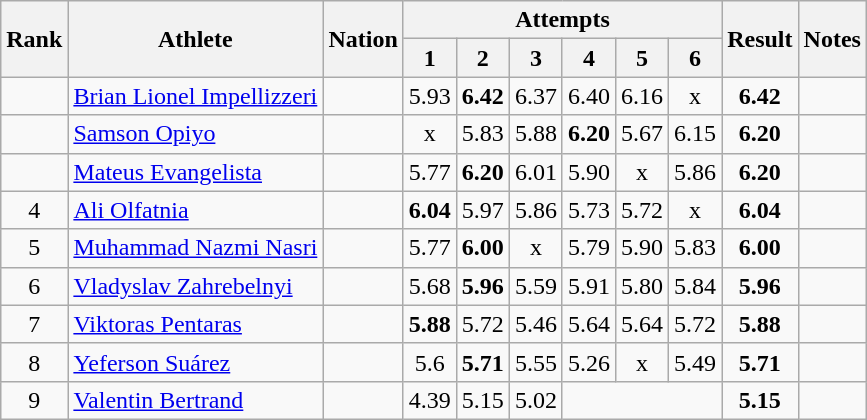<table class="wikitable sortable" style="text-align:center">
<tr>
<th rowspan="2">Rank</th>
<th rowspan="2">Athlete</th>
<th rowspan="2">Nation</th>
<th colspan="6">Attempts</th>
<th rowspan="2">Result</th>
<th rowspan="2">Notes</th>
</tr>
<tr>
<th>1</th>
<th>2</th>
<th>3</th>
<th>4</th>
<th>5</th>
<th>6</th>
</tr>
<tr>
<td></td>
<td align=left><a href='#'>Brian Lionel Impellizzeri</a></td>
<td align=left></td>
<td>5.93</td>
<td><strong>6.42</strong></td>
<td>6.37</td>
<td>6.40</td>
<td>6.16</td>
<td>x</td>
<td><strong>6.42</strong></td>
<td></td>
</tr>
<tr>
<td></td>
<td align=left><a href='#'>Samson Opiyo</a></td>
<td align=left></td>
<td>x</td>
<td>5.83</td>
<td>5.88</td>
<td><strong>6.20</strong></td>
<td>5.67</td>
<td>6.15</td>
<td><strong>6.20</strong></td>
<td></td>
</tr>
<tr>
<td></td>
<td align=left><a href='#'>Mateus Evangelista</a></td>
<td align="left"></td>
<td>5.77</td>
<td><strong>6.20</strong></td>
<td>6.01</td>
<td>5.90</td>
<td>x</td>
<td>5.86</td>
<td><strong>6.20</strong></td>
<td></td>
</tr>
<tr>
<td>4</td>
<td align=left><a href='#'>Ali Olfatnia</a></td>
<td align=left></td>
<td><strong>6.04</strong></td>
<td>5.97</td>
<td>5.86</td>
<td>5.73</td>
<td>5.72</td>
<td>x</td>
<td><strong>6.04</strong></td>
<td></td>
</tr>
<tr>
<td>5</td>
<td align=left><a href='#'>Muhammad Nazmi Nasri</a></td>
<td align=left></td>
<td>5.77</td>
<td><strong>6.00</strong></td>
<td>x</td>
<td>5.79</td>
<td>5.90</td>
<td>5.83</td>
<td><strong>6.00</strong></td>
<td></td>
</tr>
<tr>
<td>6</td>
<td align=left><a href='#'>Vladyslav Zahrebelnyi</a></td>
<td align=left></td>
<td>5.68</td>
<td><strong>5.96</strong></td>
<td>5.59</td>
<td>5.91</td>
<td>5.80</td>
<td>5.84</td>
<td><strong>5.96</strong></td>
<td></td>
</tr>
<tr>
<td>7</td>
<td align=left><a href='#'>Viktoras Pentaras</a></td>
<td align=left></td>
<td><strong>5.88</strong></td>
<td>5.72</td>
<td>5.46</td>
<td>5.64</td>
<td>5.64</td>
<td>5.72</td>
<td><strong>5.88</strong></td>
<td></td>
</tr>
<tr>
<td>8</td>
<td align=left><a href='#'>Yeferson Suárez</a></td>
<td align="left"></td>
<td>5.6</td>
<td><strong>5.71</strong></td>
<td>5.55</td>
<td>5.26</td>
<td>x</td>
<td>5.49</td>
<td><strong>5.71</strong></td>
<td></td>
</tr>
<tr>
<td>9</td>
<td align=left><a href='#'>Valentin Bertrand</a></td>
<td align=left></td>
<td>4.39</td>
<td>5.15</td>
<td>5.02</td>
<td colspan="3"></td>
<td><strong>5.15</strong></td>
<td></td>
</tr>
</table>
